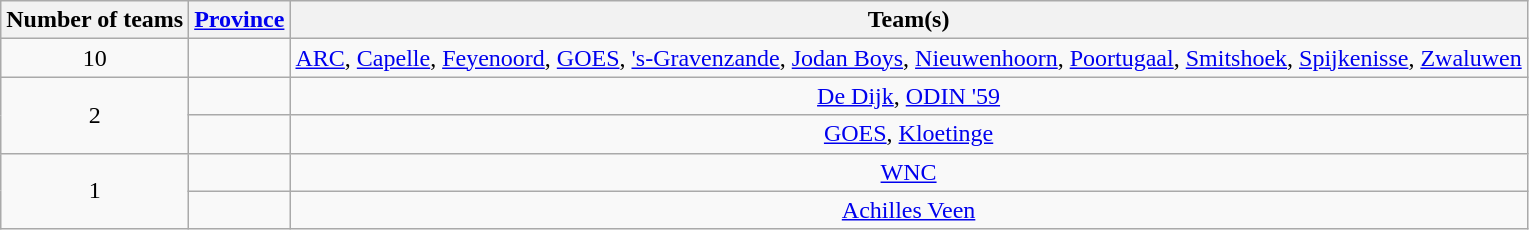<table class="wikitable" style="text-align:center">
<tr>
<th>Number of teams</th>
<th><a href='#'>Province</a></th>
<th>Team(s)</th>
</tr>
<tr>
<td>10</td>
<td align="left"></td>
<td><a href='#'>ARC</a>, <a href='#'>Capelle</a>, <a href='#'>Feyenoord</a>, <a href='#'>GOES</a>, <a href='#'>'s-Gravenzande</a>, <a href='#'>Jodan Boys</a>, <a href='#'>Nieuwenhoorn</a>, <a href='#'>Poortugaal</a>, <a href='#'>Smitshoek</a>, <a href='#'>Spijkenisse</a>, <a href='#'>Zwaluwen</a></td>
</tr>
<tr>
<td rowspan="2">2</td>
<td align="left"></td>
<td><a href='#'>De Dijk</a>, <a href='#'>ODIN '59</a></td>
</tr>
<tr>
<td align="left"></td>
<td><a href='#'>GOES</a>, <a href='#'>Kloetinge</a></td>
</tr>
<tr>
<td rowspan="2">1</td>
<td align="left"></td>
<td><a href='#'>WNC</a></td>
</tr>
<tr>
<td align="left"></td>
<td><a href='#'>Achilles Veen</a></td>
</tr>
</table>
